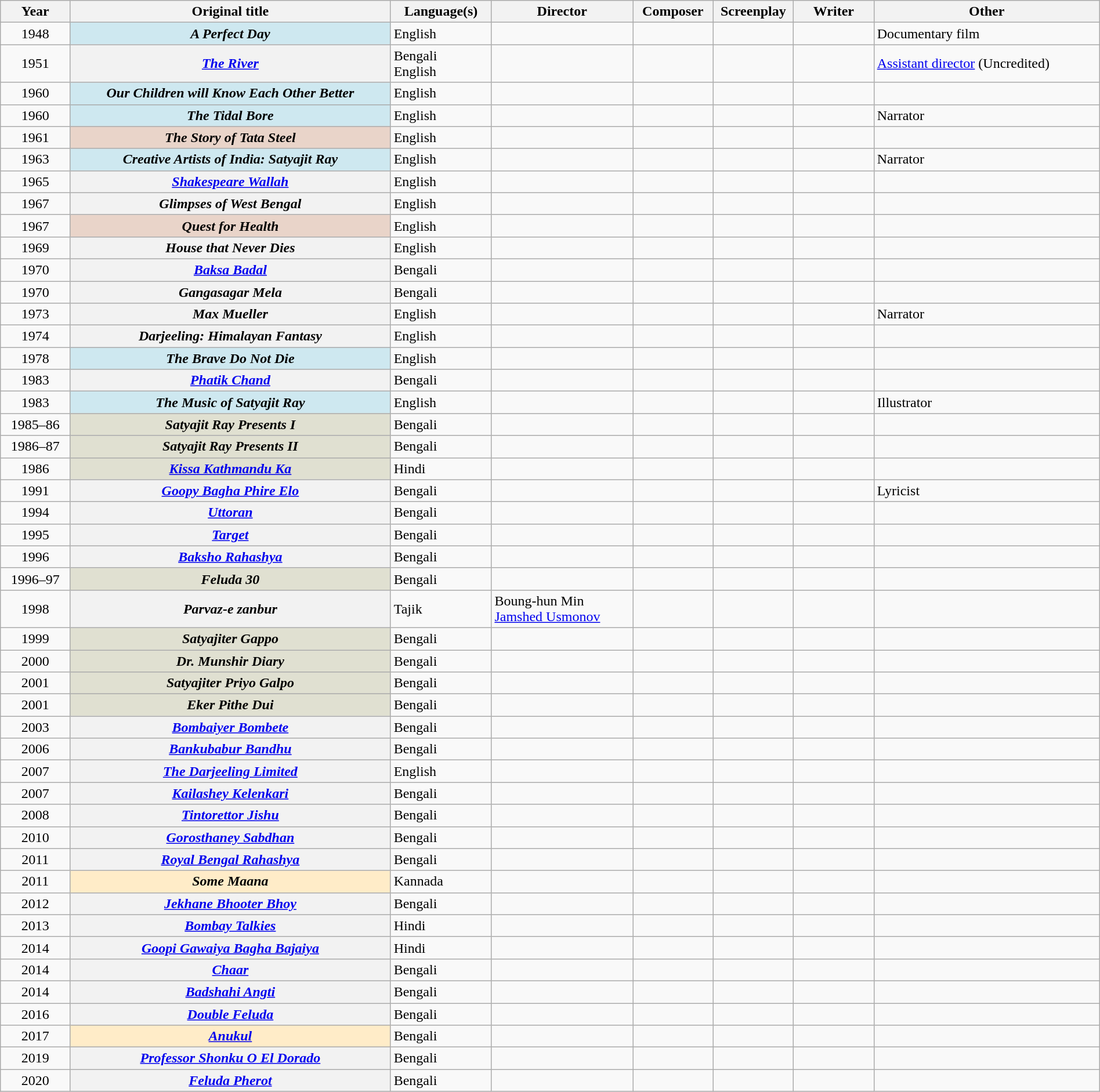<table class="wikitable plainrowheaders sortable" style="width:100%;">
<tr>
<th scope="col">Year</th>
<th scope="col">Original title</th>
<th scope="col">Language(s)</th>
<th scope="col">Director</th>
<th scope="col" style="width:85px;">Composer</th>
<th scope="col" style="width:85px;">Screenplay</th>
<th scope="col" style="width:85px;">Writer</th>
<th scope="col">Other</th>
</tr>
<tr>
<td style="text-align:center;">1948</td>
<th scope="row" style="background-color:#CEE8F0;"><em>A Perfect Day</em> </th>
<td>English</td>
<td></td>
<td></td>
<td></td>
<td></td>
<td>Documentary film</td>
</tr>
<tr>
<td style="text-align:center;">1951</td>
<th scope="row"><em><a href='#'>The River</a></em></th>
<td>Bengali<br>English</td>
<td></td>
<td></td>
<td></td>
<td></td>
<td><a href='#'>Assistant director</a> (Uncredited)</td>
</tr>
<tr>
<td style="text-align:center;">1960</td>
<th scope="row" style="background-color:#CEE8F0;"><em>Our Children will Know Each Other Better</em> </th>
<td>English</td>
<td></td>
<td></td>
<td></td>
<td></td>
<td></td>
</tr>
<tr>
<td style="text-align:center;">1960</td>
<th scope="row" style="background-color:#CEE8F0;"><em>The Tidal Bore</em> </th>
<td>English</td>
<td></td>
<td></td>
<td></td>
<td></td>
<td>Narrator</td>
</tr>
<tr>
<td style="text-align:center;">1961</td>
<th scope="row" style="background-color:#E9D4C9"><em>The Story of Tata Steel</em> </th>
<td>English</td>
<td></td>
<td></td>
<td></td>
<td></td>
<td></td>
</tr>
<tr>
<td style="text-align:center;">1963</td>
<th scope="row" style="background-color:#CEE8F0"><em>Creative Artists of India: Satyajit Ray</em> </th>
<td>English</td>
<td></td>
<td></td>
<td></td>
<td></td>
<td>Narrator</td>
</tr>
<tr>
<td style="text-align:center;">1965</td>
<th scope="row"><em><a href='#'>Shakespeare Wallah</a></em></th>
<td>English</td>
<td></td>
<td></td>
<td></td>
<td></td>
<td></td>
</tr>
<tr>
<td style="text-align:center;">1967</td>
<th scope="row"><em>Glimpses of West Bengal</em></th>
<td>English</td>
<td></td>
<td></td>
<td></td>
<td></td>
<td></td>
</tr>
<tr>
<td style="text-align:center;">1967</td>
<th scope="row" style="background-color:#E9D4C9"><em>Quest for Health</em> </th>
<td>English</td>
<td></td>
<td></td>
<td></td>
<td></td>
<td></td>
</tr>
<tr>
<td style="text-align:center;">1969</td>
<th scope="row"><em>House that Never Dies</em></th>
<td>English</td>
<td></td>
<td></td>
<td></td>
<td></td>
<td></td>
</tr>
<tr>
<td style="text-align:center;">1970</td>
<th scope="row"><em><a href='#'>Baksa Badal</a></em></th>
<td>Bengali</td>
<td></td>
<td></td>
<td></td>
<td></td>
<td></td>
</tr>
<tr>
<td style="text-align:center;">1970</td>
<th scope="row"><em>Gangasagar Mela</em></th>
<td>Bengali</td>
<td></td>
<td></td>
<td></td>
<td></td>
<td></td>
</tr>
<tr>
<td style="text-align:center;">1973</td>
<th scope="row"><em>Max Mueller</em></th>
<td>English</td>
<td></td>
<td></td>
<td></td>
<td></td>
<td>Narrator</td>
</tr>
<tr>
<td style="text-align:center;">1974</td>
<th scope="row"><em>Darjeeling: Himalayan Fantasy</em></th>
<td>English</td>
<td></td>
<td></td>
<td></td>
<td></td>
<td></td>
</tr>
<tr>
<td style="text-align:center;">1978</td>
<th scope="row" style="background-color:#CEE8F0"><em>The Brave Do Not Die</em> </th>
<td>English</td>
<td></td>
<td></td>
<td></td>
<td></td>
<td></td>
</tr>
<tr>
<td style="text-align:center;">1983</td>
<th scope="row"><em><a href='#'>Phatik Chand</a></em></th>
<td>Bengali</td>
<td></td>
<td></td>
<td></td>
<td></td>
<td></td>
</tr>
<tr>
<td style="text-align:center;">1983</td>
<th scope="row" style="background-color:#CEE8F0"><em>The Music of Satyajit Ray</em> </th>
<td>English</td>
<td></td>
<td></td>
<td></td>
<td></td>
<td>Illustrator</td>
</tr>
<tr>
<td style="text-align:center;">1985–86</td>
<th scope="row" style="background-color:#E0E0D1;"><em>Satyajit Ray Presents I</em> </th>
<td>Bengali</td>
<td></td>
<td></td>
<td></td>
<td></td>
<td></td>
</tr>
<tr>
<td style="text-align:center;">1986–87</td>
<th scope="row" style="background-color:#E0E0D1;"><em>Satyajit Ray Presents II</em></th>
<td>Bengali</td>
<td></td>
<td></td>
<td></td>
<td></td>
<td></td>
</tr>
<tr>
<td style="text-align:center;">1986</td>
<th scope="row" style="background-color:#E0E0D1;"><em><a href='#'>Kissa Kathmandu Ka</a></em> </th>
<td>Hindi</td>
<td></td>
<td></td>
<td></td>
<td></td>
<td></td>
</tr>
<tr>
<td style="text-align:center;">1991</td>
<th scope="row"><em><a href='#'>Goopy Bagha Phire Elo</a></em></th>
<td>Bengali</td>
<td></td>
<td></td>
<td></td>
<td></td>
<td>Lyricist</td>
</tr>
<tr>
<td style="text-align:center;">1994</td>
<th scope="row"><em><a href='#'>Uttoran</a></em></th>
<td>Bengali</td>
<td></td>
<td></td>
<td></td>
<td></td>
<td></td>
</tr>
<tr>
<td style="text-align:center;">1995</td>
<th scope="row"><em><a href='#'>Target</a></em></th>
<td>Bengali</td>
<td></td>
<td></td>
<td></td>
<td></td>
<td></td>
</tr>
<tr>
<td style="text-align:center;">1996</td>
<th scope="row"><em><a href='#'>Baksho Rahashya</a></em></th>
<td>Bengali</td>
<td></td>
<td></td>
<td></td>
<td></td>
<td></td>
</tr>
<tr>
<td style="text-align:center;">1996–97</td>
<th scope="row" style="background-color:#E0E0D1;"><em>Feluda 30</em> </th>
<td>Bengali</td>
<td></td>
<td></td>
<td></td>
<td></td>
<td></td>
</tr>
<tr>
<td style="text-align:center;">1998</td>
<th scope="row"><em>Parvaz-e zanbur</em></th>
<td>Tajik</td>
<td>Boung-hun Min<br><a href='#'>Jamshed Usmonov</a></td>
<td></td>
<td></td>
<td></td>
<td></td>
</tr>
<tr>
<td style="text-align:center;">1999</td>
<th scope="row" style="background-color:#E0E0D1;"><em>Satyajiter Gappo</em> </th>
<td>Bengali</td>
<td></td>
<td></td>
<td></td>
<td></td>
<td></td>
</tr>
<tr>
<td style="text-align:center;">2000</td>
<th scope="row" style="background-color:#E0E0D1;"><em>Dr. Munshir Diary</em> </th>
<td>Bengali</td>
<td></td>
<td></td>
<td></td>
<td></td>
<td></td>
</tr>
<tr>
<td style="text-align:center;">2001</td>
<th scope="row" style="background-color:#E0E0D1;"><em>Satyajiter Priyo Galpo</em> </th>
<td>Bengali</td>
<td></td>
<td></td>
<td></td>
<td></td>
<td></td>
</tr>
<tr>
<td style="text-align:center;">2001</td>
<th scope="row" style="background-color:#E0E0D1;"><em>Eker Pithe Dui</em> </th>
<td>Bengali</td>
<td></td>
<td></td>
<td></td>
<td></td>
<td></td>
</tr>
<tr>
<td style="text-align:center;">2003</td>
<th scope="row"><em><a href='#'>Bombaiyer Bombete</a></em></th>
<td>Bengali</td>
<td></td>
<td></td>
<td></td>
<td></td>
<td></td>
</tr>
<tr>
<td style="text-align:center;">2006</td>
<th scope="row"><em><a href='#'>Bankubabur Bandhu</a></em></th>
<td>Bengali</td>
<td></td>
<td></td>
<td></td>
<td></td>
<td></td>
</tr>
<tr>
<td style="text-align:center;">2007</td>
<th scope="row"><em><a href='#'>The Darjeeling Limited</a></em></th>
<td>English</td>
<td></td>
<td></td>
<td></td>
<td></td>
<td></td>
</tr>
<tr>
<td style="text-align:center;">2007</td>
<th scope="row"><em><a href='#'>Kailashey Kelenkari</a></em></th>
<td>Bengali</td>
<td></td>
<td></td>
<td></td>
<td></td>
<td></td>
</tr>
<tr>
<td style="text-align:center;">2008</td>
<th scope="row"><em><a href='#'>Tintorettor Jishu</a></em></th>
<td>Bengali</td>
<td></td>
<td></td>
<td></td>
<td></td>
<td></td>
</tr>
<tr>
<td style="text-align:center;">2010</td>
<th scope="row"><em><a href='#'>Gorosthaney Sabdhan</a></em></th>
<td>Bengali</td>
<td></td>
<td></td>
<td></td>
<td></td>
<td></td>
</tr>
<tr>
<td style="text-align:center;">2011</td>
<th scope="row"><em><a href='#'>Royal Bengal Rahashya</a></em></th>
<td>Bengali</td>
<td></td>
<td></td>
<td></td>
<td></td>
<td></td>
</tr>
<tr>
<td style="text-align:center;">2011</td>
<th scope="row" style="background-color:#FFECC8;"><em>Some Maana</em> </th>
<td>Kannada</td>
<td></td>
<td></td>
<td></td>
<td></td>
<td></td>
</tr>
<tr>
<td style="text-align:center;">2012</td>
<th scope="row"><em><a href='#'>Jekhane Bhooter Bhoy</a></em></th>
<td>Bengali</td>
<td></td>
<td></td>
<td></td>
<td></td>
<td></td>
</tr>
<tr>
<td style="text-align:center;">2013</td>
<th scope="row"><em><a href='#'>Bombay Talkies</a></em></th>
<td>Hindi</td>
<td></td>
<td></td>
<td></td>
<td></td>
<td></td>
</tr>
<tr>
<td style="text-align:center;">2014</td>
<th scope="row"><em><a href='#'>Goopi Gawaiya Bagha Bajaiya</a></em></th>
<td>Hindi</td>
<td></td>
<td></td>
<td></td>
<td></td>
<td></td>
</tr>
<tr>
<td style="text-align:center;">2014</td>
<th scope="row"><em><a href='#'>Chaar</a></em></th>
<td>Bengali</td>
<td></td>
<td></td>
<td></td>
<td></td>
<td></td>
</tr>
<tr>
<td style="text-align:center;">2014</td>
<th scope="row"><em><a href='#'>Badshahi Angti</a></em></th>
<td>Bengali</td>
<td></td>
<td></td>
<td></td>
<td></td>
<td></td>
</tr>
<tr>
<td style="text-align:center;">2016</td>
<th scope="row"><em><a href='#'>Double Feluda</a></em></th>
<td>Bengali</td>
<td></td>
<td></td>
<td></td>
<td></td>
<td></td>
</tr>
<tr>
<td style="text-align:center;">2017</td>
<th scope="row" style="background-color:#FFECC8;"><em><a href='#'>Anukul</a></em></th>
<td>Bengali</td>
<td></td>
<td></td>
<td></td>
<td></td>
<td></td>
</tr>
<tr>
<td style="text-align:center;">2019</td>
<th scope="row"><em><a href='#'>Professor Shonku O El Dorado</a></em></th>
<td>Bengali</td>
<td></td>
<td></td>
<td></td>
<td></td>
<td></td>
</tr>
<tr>
<td style="text-align:center;">2020</td>
<th scope="row"><em><a href='#'>Feluda Pherot</a></em></th>
<td>Bengali</td>
<td></td>
<td></td>
<td></td>
<td></td>
<td></td>
</tr>
</table>
